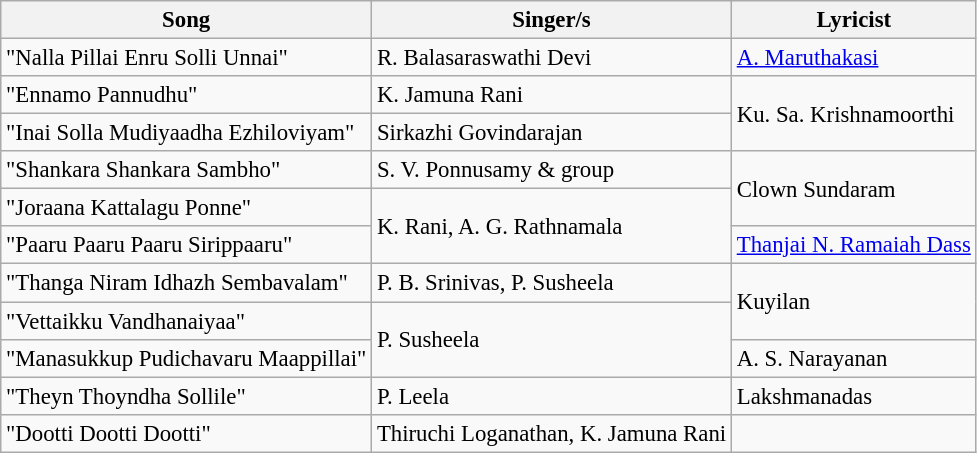<table class="wikitable" style="font-size:95%;">
<tr>
<th>Song</th>
<th>Singer/s</th>
<th>Lyricist</th>
</tr>
<tr>
<td>"Nalla Pillai Enru Solli Unnai"</td>
<td>R. Balasaraswathi Devi</td>
<td><a href='#'>A. Maruthakasi</a></td>
</tr>
<tr>
<td>"Ennamo Pannudhu"</td>
<td>K. Jamuna Rani</td>
<td rowspan=2>Ku. Sa. Krishnamoorthi</td>
</tr>
<tr>
<td>"Inai Solla Mudiyaadha Ezhiloviyam"</td>
<td>Sirkazhi Govindarajan</td>
</tr>
<tr>
<td>"Shankara Shankara Sambho"</td>
<td>S. V. Ponnusamy & group</td>
<td rowspan=2>Clown Sundaram</td>
</tr>
<tr>
<td>"Joraana Kattalagu Ponne"</td>
<td rowspan=2>K. Rani, A. G. Rathnamala</td>
</tr>
<tr>
<td>"Paaru Paaru Paaru Sirippaaru"</td>
<td><a href='#'>Thanjai N. Ramaiah Dass</a></td>
</tr>
<tr>
<td>"Thanga Niram Idhazh Sembavalam"</td>
<td>P. B. Srinivas, P. Susheela</td>
<td rowspan=2>Kuyilan</td>
</tr>
<tr>
<td>"Vettaikku Vandhanaiyaa"</td>
<td rowspan=2>P. Susheela</td>
</tr>
<tr>
<td>"Manasukkup Pudichavaru Maappillai"</td>
<td>A. S. Narayanan</td>
</tr>
<tr>
<td>"Theyn Thoyndha Sollile"</td>
<td>P. Leela</td>
<td>Lakshmanadas</td>
</tr>
<tr>
<td>"Dootti Dootti Dootti"</td>
<td>Thiruchi Loganathan, K. Jamuna Rani</td>
<td></td>
</tr>
</table>
